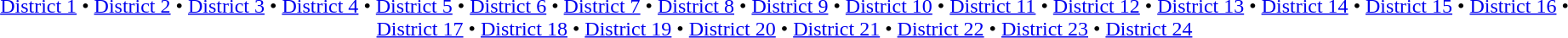<table id=toc class=toc summary=Contents>
<tr>
<td align=center><br><a href='#'>District 1</a> • <a href='#'>District 2</a> • <a href='#'>District 3</a> • <a href='#'>District 4</a> • <a href='#'>District 5</a> • <a href='#'>District 6</a> • <a href='#'>District 7</a> • <a href='#'>District 8</a> • <a href='#'>District 9</a> • <a href='#'>District 10</a> • <a href='#'>District 11</a> •
<a href='#'>District 12</a> • <a href='#'>District 13</a> • <a href='#'>District 14</a> •
<a href='#'>District 15</a> • <a href='#'>District 16</a> • <a href='#'>District 17</a> •
<a href='#'>District 18</a> • <a href='#'>District 19</a> • <a href='#'>District 20</a> • <a href='#'>District 21</a> • <a href='#'>District 22</a> • <a href='#'>District 23</a> • <a href='#'>District 24</a></td>
</tr>
</table>
